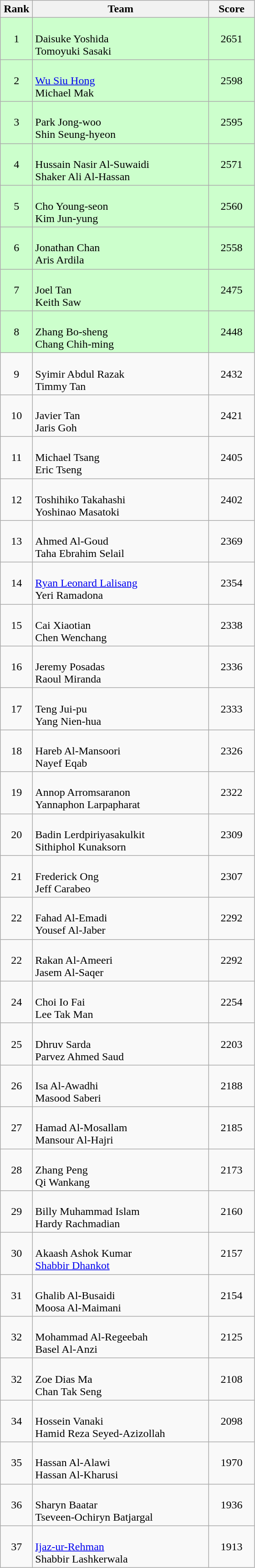<table class=wikitable style="text-align:center">
<tr>
<th width=40>Rank</th>
<th width=250>Team</th>
<th width=60>Score</th>
</tr>
<tr bgcolor="ccffcc">
<td>1</td>
<td align=left><br>Daisuke Yoshida<br>Tomoyuki Sasaki</td>
<td>2651</td>
</tr>
<tr bgcolor="ccffcc">
<td>2</td>
<td align=left><br><a href='#'>Wu Siu Hong</a><br>Michael Mak</td>
<td>2598</td>
</tr>
<tr bgcolor="ccffcc">
<td>3</td>
<td align=left><br>Park Jong-woo<br>Shin Seung-hyeon</td>
<td>2595</td>
</tr>
<tr bgcolor="ccffcc">
<td>4</td>
<td align=left><br>Hussain Nasir Al-Suwaidi<br>Shaker Ali Al-Hassan</td>
<td>2571</td>
</tr>
<tr bgcolor="ccffcc">
<td>5</td>
<td align=left><br>Cho Young-seon<br>Kim Jun-yung</td>
<td>2560</td>
</tr>
<tr bgcolor="ccffcc">
<td>6</td>
<td align=left><br>Jonathan Chan<br>Aris Ardila</td>
<td>2558</td>
</tr>
<tr bgcolor="ccffcc">
<td>7</td>
<td align=left><br>Joel Tan<br>Keith Saw</td>
<td>2475</td>
</tr>
<tr bgcolor="ccffcc">
<td>8</td>
<td align=left><br>Zhang Bo-sheng<br>Chang Chih-ming</td>
<td>2448</td>
</tr>
<tr>
<td>9</td>
<td align=left><br>Syimir Abdul Razak<br>Timmy Tan</td>
<td>2432</td>
</tr>
<tr>
<td>10</td>
<td align=left><br>Javier Tan<br>Jaris Goh</td>
<td>2421</td>
</tr>
<tr>
<td>11</td>
<td align=left><br>Michael Tsang<br>Eric Tseng</td>
<td>2405</td>
</tr>
<tr>
<td>12</td>
<td align=left><br>Toshihiko Takahashi<br>Yoshinao Masatoki</td>
<td>2402</td>
</tr>
<tr>
<td>13</td>
<td align=left><br>Ahmed Al-Goud<br>Taha Ebrahim Selail</td>
<td>2369</td>
</tr>
<tr>
<td>14</td>
<td align=left><br><a href='#'>Ryan Leonard Lalisang</a><br>Yeri Ramadona</td>
<td>2354</td>
</tr>
<tr>
<td>15</td>
<td align=left><br>Cai Xiaotian<br>Chen Wenchang</td>
<td>2338</td>
</tr>
<tr>
<td>16</td>
<td align=left><br>Jeremy Posadas<br>Raoul Miranda</td>
<td>2336</td>
</tr>
<tr>
<td>17</td>
<td align=left><br>Teng Jui-pu<br>Yang Nien-hua</td>
<td>2333</td>
</tr>
<tr>
<td>18</td>
<td align=left><br>Hareb Al-Mansoori<br>Nayef Eqab</td>
<td>2326</td>
</tr>
<tr>
<td>19</td>
<td align=left><br>Annop Arromsaranon<br>Yannaphon Larpapharat</td>
<td>2322</td>
</tr>
<tr>
<td>20</td>
<td align=left><br>Badin Lerdpiriyasakulkit<br>Sithiphol Kunaksorn</td>
<td>2309</td>
</tr>
<tr>
<td>21</td>
<td align=left><br>Frederick Ong<br>Jeff Carabeo</td>
<td>2307</td>
</tr>
<tr>
<td>22</td>
<td align=left><br>Fahad Al-Emadi<br>Yousef Al-Jaber</td>
<td>2292</td>
</tr>
<tr>
<td>22</td>
<td align=left><br>Rakan Al-Ameeri<br>Jasem Al-Saqer</td>
<td>2292</td>
</tr>
<tr>
<td>24</td>
<td align=left><br>Choi Io Fai<br>Lee Tak Man</td>
<td>2254</td>
</tr>
<tr>
<td>25</td>
<td align=left><br>Dhruv Sarda<br>Parvez Ahmed Saud</td>
<td>2203</td>
</tr>
<tr>
<td>26</td>
<td align=left><br>Isa Al-Awadhi<br>Masood Saberi</td>
<td>2188</td>
</tr>
<tr>
<td>27</td>
<td align=left><br>Hamad Al-Mosallam<br>Mansour Al-Hajri</td>
<td>2185</td>
</tr>
<tr>
<td>28</td>
<td align=left><br>Zhang Peng<br>Qi Wankang</td>
<td>2173</td>
</tr>
<tr>
<td>29</td>
<td align=left><br>Billy Muhammad Islam<br>Hardy Rachmadian</td>
<td>2160</td>
</tr>
<tr>
<td>30</td>
<td align=left><br>Akaash Ashok Kumar<br><a href='#'>Shabbir Dhankot</a></td>
<td>2157</td>
</tr>
<tr>
<td>31</td>
<td align=left><br>Ghalib Al-Busaidi<br>Moosa Al-Maimani</td>
<td>2154</td>
</tr>
<tr>
<td>32</td>
<td align=left><br>Mohammad Al-Regeebah<br>Basel Al-Anzi</td>
<td>2125</td>
</tr>
<tr>
<td>32</td>
<td align=left><br>Zoe Dias Ma<br>Chan Tak Seng</td>
<td>2108</td>
</tr>
<tr>
<td>34</td>
<td align=left><br>Hossein Vanaki<br>Hamid Reza Seyed-Azizollah</td>
<td>2098</td>
</tr>
<tr>
<td>35</td>
<td align=left><br>Hassan Al-Alawi<br>Hassan Al-Kharusi</td>
<td>1970</td>
</tr>
<tr>
<td>36</td>
<td align=left><br>Sharyn Baatar<br>Tseveen-Ochiryn Batjargal</td>
<td>1936</td>
</tr>
<tr>
<td>37</td>
<td align=left><br><a href='#'>Ijaz-ur-Rehman</a><br>Shabbir Lashkerwala</td>
<td>1913</td>
</tr>
</table>
